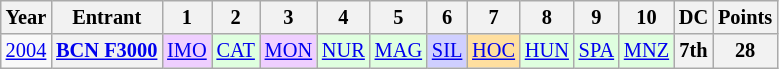<table class="wikitable" style="text-align:center; font-size:85%">
<tr>
<th>Year</th>
<th>Entrant</th>
<th>1</th>
<th>2</th>
<th>3</th>
<th>4</th>
<th>5</th>
<th>6</th>
<th>7</th>
<th>8</th>
<th>9</th>
<th>10</th>
<th>DC</th>
<th>Points</th>
</tr>
<tr>
<td><a href='#'>2004</a></td>
<th nowrap><a href='#'>BCN F3000</a></th>
<td style="background:#EFCFFF;"><a href='#'>IMO</a><br></td>
<td style="background:#DFFFDF;"><a href='#'>CAT</a><br></td>
<td style="background:#EFCFFF;"><a href='#'>MON</a><br></td>
<td style="background:#DFFFDF;"><a href='#'>NUR</a><br></td>
<td style="background:#DFFFDF;"><a href='#'>MAG</a><br></td>
<td style="background:#CFCFFF;"><a href='#'>SIL</a><br></td>
<td style="background:#FFDF9F;"><a href='#'>HOC</a><br></td>
<td style="background:#DFFFDF;"><a href='#'>HUN</a><br></td>
<td style="background:#DFFFDF;"><a href='#'>SPA</a><br></td>
<td style="background:#DFFFDF;"><a href='#'>MNZ</a><br></td>
<th>7th</th>
<th>28</th>
</tr>
</table>
